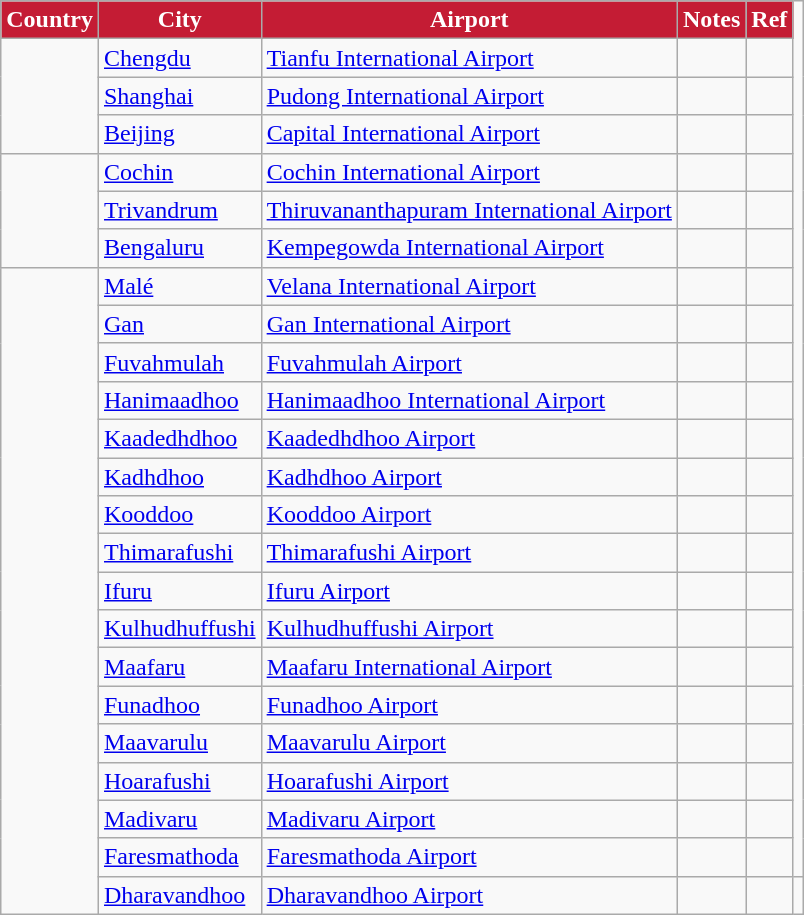<table class="wikitable sortable mw-collapsible mw-collapsed">
<tr>
<th style="background:#c41c34; color:white;">Country</th>
<th style="background:#c41c34; color:white;">City</th>
<th style="background:#c41c34; color:white;">Airport</th>
<th style="background:#c41c34; color:white;">Notes</th>
<th style="background:#c41c34; color:white;" class="unsortable">Ref</th>
</tr>
<tr>
<td rowspan="3"></td>
<td><a href='#'>Chengdu</a></td>
<td><a href='#'>Tianfu International Airport</a></td>
<td></td>
<td></td>
</tr>
<tr>
<td><a href='#'>Shanghai</a></td>
<td><a href='#'>Pudong International Airport</a></td>
<td></td>
<td></td>
</tr>
<tr>
<td><a href='#'>Beijing</a></td>
<td><a href='#'>Capital International Airport</a></td>
<td></td>
<td></td>
</tr>
<tr>
<td rowspan="3"></td>
<td><a href='#'>Cochin</a></td>
<td><a href='#'>Cochin International Airport</a></td>
<td style="text-align:center"></td>
<td style="text-align:center"></td>
</tr>
<tr>
<td><a href='#'>Trivandrum</a></td>
<td><a href='#'>Thiruvananthapuram International Airport</a></td>
<td style="text-align:center"></td>
<td style="text-align:center"></td>
</tr>
<tr>
<td><a href='#'>Bengaluru</a></td>
<td><a href='#'>Kempegowda International Airport</a></td>
<td></td>
<td></td>
</tr>
<tr>
<td rowspan="17"></td>
<td><a href='#'>Malé</a></td>
<td><a href='#'>Velana International Airport</a></td>
<td></td>
<td style="text-align:center"></td>
</tr>
<tr>
<td><a href='#'>Gan</a></td>
<td><a href='#'>Gan International Airport</a></td>
<td style="text-align:center"></td>
<td style="text-align:center"></td>
</tr>
<tr>
<td><a href='#'>Fuvahmulah</a></td>
<td><a href='#'>Fuvahmulah Airport</a></td>
<td style="text-align:center"></td>
<td style="text-align:center"></td>
</tr>
<tr>
<td><a href='#'>Hanimaadhoo</a></td>
<td><a href='#'>Hanimaadhoo International Airport</a></td>
<td style="text-align:center"></td>
<td style="text-align:center"></td>
</tr>
<tr>
<td><a href='#'>Kaadedhdhoo</a></td>
<td><a href='#'>Kaadedhdhoo Airport</a></td>
<td style="text-align:center"></td>
<td style="text-align:center"></td>
</tr>
<tr>
<td><a href='#'>Kadhdhoo</a></td>
<td><a href='#'>Kadhdhoo Airport</a></td>
<td style="text-align:center"></td>
<td style="text-align:center"></td>
</tr>
<tr>
<td><a href='#'>Kooddoo</a></td>
<td><a href='#'>Kooddoo Airport</a></td>
<td style="text-align:center"></td>
<td style="text-align:center"></td>
</tr>
<tr>
<td><a href='#'>Thimarafushi</a></td>
<td><a href='#'>Thimarafushi Airport</a></td>
<td style="text-align:center"></td>
<td style="text-align:center"></td>
</tr>
<tr>
<td><a href='#'>Ifuru</a></td>
<td><a href='#'>Ifuru Airport</a></td>
<td style="text-align:center"></td>
<td style="text-align:center"></td>
</tr>
<tr>
<td><a href='#'>Kulhudhuffushi</a></td>
<td><a href='#'>Kulhudhuffushi Airport</a></td>
<td style="text-align:center"></td>
<td style="text-align:center"></td>
</tr>
<tr>
<td><a href='#'>Maafaru</a></td>
<td><a href='#'>Maafaru International Airport</a></td>
<td style="text-align:center"></td>
<td style="text-align:center"></td>
</tr>
<tr>
<td><a href='#'>Funadhoo</a></td>
<td><a href='#'>Funadhoo Airport</a></td>
<td style="text-align:center"></td>
<td style="text-align:center"></td>
</tr>
<tr>
<td><a href='#'>Maavarulu</a></td>
<td><a href='#'>Maavarulu Airport</a></td>
<td style="text-align:center"></td>
<td style="text-align:center"></td>
</tr>
<tr>
<td><a href='#'>Hoarafushi</a></td>
<td><a href='#'>Hoarafushi Airport</a></td>
<td style="text-align:center"></td>
<td style="text-align:center"></td>
</tr>
<tr>
<td><a href='#'>Madivaru</a></td>
<td><a href='#'>Madivaru Airport</a></td>
<td style="text-align:center"></td>
<td style="text-align:center"></td>
</tr>
<tr>
<td><a href='#'>Faresmathoda</a></td>
<td><a href='#'>Faresmathoda Airport</a></td>
<td style="text-align:center"></td>
<td style="text-align:center"></td>
</tr>
<tr>
<td><a href='#'>Dharavandhoo</a></td>
<td><a href='#'>Dharavandhoo Airport</a></td>
<td></td>
<td style="text-align:center"></td>
<td></td>
</tr>
</table>
